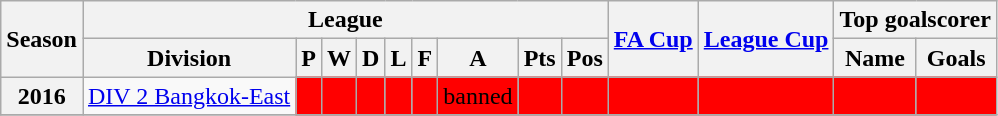<table class="wikitable" style="text-align: center">
<tr>
<th rowspan=2>Season</th>
<th colspan=9>League</th>
<th rowspan=2><a href='#'>FA Cup</a></th>
<th rowspan=2><a href='#'>League Cup</a></th>
<th colspan=2>Top goalscorer</th>
</tr>
<tr>
<th>Division</th>
<th>P</th>
<th>W</th>
<th>D</th>
<th>L</th>
<th>F</th>
<th>A</th>
<th>Pts</th>
<th>Pos</th>
<th>Name</th>
<th>Goals</th>
</tr>
<tr>
<th>2016</th>
<td><a href='#'>DIV 2 Bangkok-East</a></td>
<td bgcolor=red></td>
<td bgcolor=red></td>
<td bgcolor=red></td>
<td bgcolor=red></td>
<td bgcolor=red></td>
<td bgcolor=red>banned</td>
<td bgcolor=red></td>
<td bgcolor=red></td>
<td bgcolor=red></td>
<td bgcolor=red></td>
<td bgcolor=red></td>
<td bgcolor=red></td>
</tr>
<tr>
</tr>
</table>
